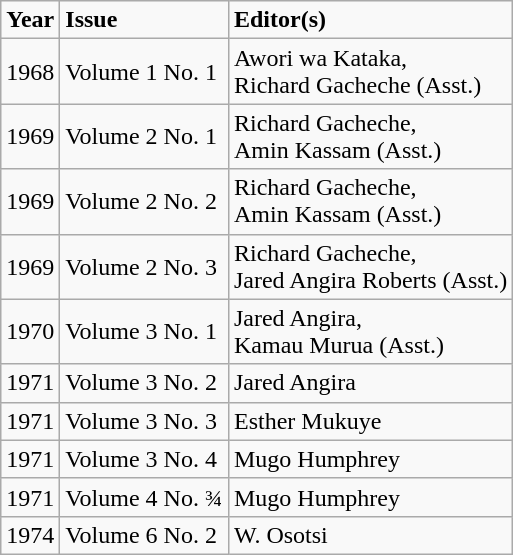<table class="wikitable">
<tr>
<td><strong>Year</strong></td>
<td><strong>Issue</strong></td>
<td><strong>Editor(s)</strong></td>
</tr>
<tr>
<td>1968</td>
<td>Volume 1 No. 1</td>
<td>Awori wa Kataka,<br>Richard Gacheche (Asst.)</td>
</tr>
<tr>
<td>1969</td>
<td>Volume 2 No. 1</td>
<td>Richard Gacheche,<br>Amin Kassam (Asst.)</td>
</tr>
<tr>
<td>1969</td>
<td>Volume 2 No. 2</td>
<td>Richard Gacheche,<br>Amin Kassam (Asst.)</td>
</tr>
<tr>
<td>1969</td>
<td>Volume 2 No. 3</td>
<td>Richard Gacheche,<br>Jared Angira Roberts (Asst.)</td>
</tr>
<tr>
<td>1970</td>
<td>Volume 3 No. 1</td>
<td>Jared Angira,<br>Kamau Murua (Asst.)</td>
</tr>
<tr>
<td>1971</td>
<td>Volume 3 No. 2</td>
<td>Jared Angira</td>
</tr>
<tr>
<td>1971</td>
<td>Volume 3 No. 3</td>
<td>Esther Mukuye</td>
</tr>
<tr>
<td>1971</td>
<td>Volume 3 No. 4</td>
<td>Mugo Humphrey</td>
</tr>
<tr>
<td>1971</td>
<td>Volume 4 No. ¾</td>
<td>Mugo Humphrey</td>
</tr>
<tr>
<td>1974</td>
<td>Volume 6 No. 2</td>
<td>W. Osotsi</td>
</tr>
</table>
